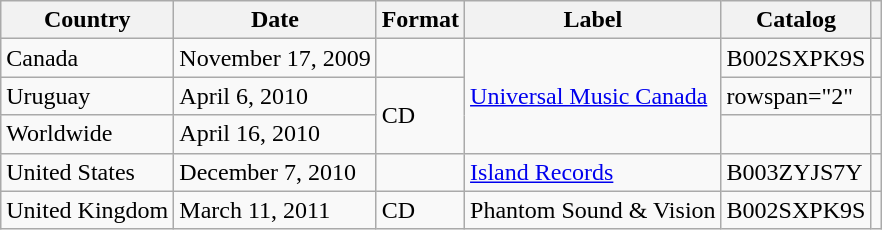<table class="wikitable">
<tr>
<th>Country</th>
<th>Date</th>
<th>Format</th>
<th>Label</th>
<th>Catalog </th>
<th></th>
</tr>
<tr>
<td>Canada</td>
<td>November 17, 2009</td>
<td></td>
<td rowspan="3"><a href='#'>Universal Music Canada</a></td>
<td>B002SXPK9S</td>
<td></td>
</tr>
<tr>
<td>Uruguay</td>
<td>April 6, 2010</td>
<td rowspan="2">CD</td>
<td>rowspan="2" </td>
<td></td>
</tr>
<tr>
<td>Worldwide</td>
<td>April 16, 2010</td>
<td></td>
</tr>
<tr>
<td>United States</td>
<td>December 7, 2010</td>
<td></td>
<td><a href='#'>Island Records</a></td>
<td>B003ZYJS7Y</td>
<td></td>
</tr>
<tr>
<td>United Kingdom</td>
<td>March 11, 2011</td>
<td>CD</td>
<td>Phantom Sound & Vision</td>
<td>B002SXPK9S</td>
<td></td>
</tr>
</table>
